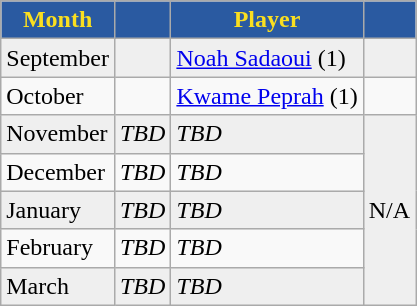<table class="wikitable" style="text-align:center">
<tr>
<th style="background:#2A5AA1; color:#FADF20; text-align:center;">Month</th>
<th style="background:#2A5AA1; color:#FADF20; text-align:center;"></th>
<th style="background:#2A5AA1; color:#FADF20; text-align:center;">Player</th>
<th style="background:#2A5AA1; color:#FADF20; text-align:center;"></th>
</tr>
<tr bgcolor="#EFEFEF">
<td style="text-align:left;">September</td>
<td></td>
<td style="text-align:left;"><a href='#'>Noah Sadaoui</a> (1)</td>
<td></td>
</tr>
<tr>
<td style="text-align:left;">October</td>
<td></td>
<td style="text-align:left;"><a href='#'>Kwame Peprah</a> (1)</td>
<td></td>
</tr>
<tr bgcolor="#EFEFEF">
<td style="text-align:left;">November</td>
<td><em>TBD</em></td>
<td style="text-align:left;"><em>TBD</em></td>
<td rowspan="5">N/A</td>
</tr>
<tr>
<td style="text-align:left;">December</td>
<td><em>TBD</em></td>
<td style="text-align:left;"><em>TBD</em></td>
</tr>
<tr bgcolor="#EFEFEF">
<td style="text-align:left;">January</td>
<td><em>TBD</em></td>
<td style="text-align:left;"><em>TBD</em></td>
</tr>
<tr>
<td style="text-align:left;">February</td>
<td><em>TBD</em></td>
<td style="text-align:left;"><em>TBD</em></td>
</tr>
<tr bgcolor="#EFEFEF">
<td style="text-align:left;">March</td>
<td><em>TBD</em></td>
<td style="text-align:left;"><em>TBD</em></td>
</tr>
</table>
